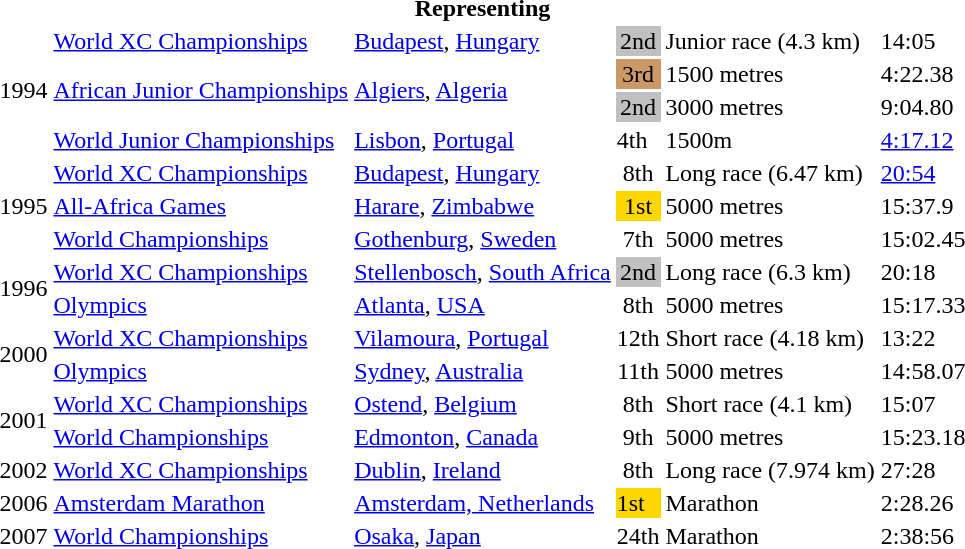<table>
<tr>
<th colspan="6">Representing </th>
</tr>
<tr>
<td rowspan=4>1994</td>
<td><a href='#'>World XC Championships</a></td>
<td><a href='#'>Budapest</a>, <a href='#'>Hungary</a></td>
<td bgcolor="silver" align="center">2nd</td>
<td>Junior race (4.3 km)</td>
<td>14:05</td>
</tr>
<tr>
<td rowspan=2><a href='#'>African Junior Championships</a></td>
<td rowspan=2><a href='#'>Algiers</a>, <a href='#'>Algeria</a></td>
<td bgcolor="cc9966" align="center">3rd</td>
<td>1500 metres</td>
<td>4:22.38</td>
</tr>
<tr>
<td bgcolor="silver" align="center">2nd</td>
<td>3000 metres</td>
<td>9:04.80</td>
</tr>
<tr>
<td><a href='#'>World Junior Championships</a></td>
<td><a href='#'>Lisbon</a>, <a href='#'>Portugal</a></td>
<td>4th</td>
<td>1500m</td>
<td><a href='#'>4:17.12</a></td>
</tr>
<tr>
<td rowspan=3>1995</td>
<td><a href='#'>World XC Championships</a></td>
<td><a href='#'>Budapest</a>, <a href='#'>Hungary</a></td>
<td align="center">8th</td>
<td>Long race (6.47 km)</td>
<td><a href='#'>20:54</a></td>
</tr>
<tr>
<td><a href='#'>All-Africa Games</a></td>
<td><a href='#'>Harare</a>, <a href='#'>Zimbabwe</a></td>
<td bgcolor="gold" align="center">1st</td>
<td>5000 metres</td>
<td>15:37.9</td>
</tr>
<tr>
<td><a href='#'>World Championships</a></td>
<td><a href='#'>Gothenburg</a>, <a href='#'>Sweden</a></td>
<td align="center">7th</td>
<td>5000 metres</td>
<td>15:02.45</td>
</tr>
<tr>
<td rowspan=2>1996</td>
<td><a href='#'>World XC Championships</a></td>
<td><a href='#'>Stellenbosch</a>, <a href='#'>South Africa</a></td>
<td bgcolor="silver" align="center">2nd</td>
<td>Long race (6.3 km)</td>
<td>20:18</td>
</tr>
<tr>
<td><a href='#'>Olympics</a></td>
<td><a href='#'>Atlanta</a>, <a href='#'>USA</a></td>
<td align="center">8th</td>
<td>5000 metres</td>
<td>15:17.33</td>
</tr>
<tr>
<td rowspan=2>2000</td>
<td><a href='#'>World XC Championships</a></td>
<td><a href='#'>Vilamoura</a>, <a href='#'>Portugal</a></td>
<td align="center">12th</td>
<td>Short race (4.18 km)</td>
<td>13:22</td>
</tr>
<tr>
<td><a href='#'>Olympics</a></td>
<td><a href='#'>Sydney</a>, <a href='#'>Australia</a></td>
<td align="center">11th</td>
<td>5000 metres</td>
<td>14:58.07</td>
</tr>
<tr>
<td rowspan=2>2001</td>
<td><a href='#'>World XC Championships</a></td>
<td><a href='#'>Ostend</a>, <a href='#'>Belgium</a></td>
<td align="center">8th</td>
<td>Short race (4.1 km)</td>
<td>15:07</td>
</tr>
<tr>
<td><a href='#'>World Championships</a></td>
<td><a href='#'>Edmonton</a>, <a href='#'>Canada</a></td>
<td align="center">9th</td>
<td>5000 metres</td>
<td>15:23.18</td>
</tr>
<tr>
<td>2002</td>
<td><a href='#'>World XC Championships</a></td>
<td><a href='#'>Dublin</a>, <a href='#'>Ireland</a></td>
<td align="center">8th</td>
<td>Long race (7.974 km)</td>
<td>27:28</td>
</tr>
<tr>
<td>2006</td>
<td><a href='#'>Amsterdam Marathon</a></td>
<td><a href='#'>Amsterdam, Netherlands</a></td>
<td bgcolor="gold">1st</td>
<td>Marathon</td>
<td>2:28.26</td>
</tr>
<tr>
<td>2007</td>
<td><a href='#'>World Championships</a></td>
<td><a href='#'>Osaka</a>, <a href='#'>Japan</a></td>
<td align="center">24th</td>
<td>Marathon</td>
<td>2:38:56</td>
</tr>
<tr>
</tr>
</table>
